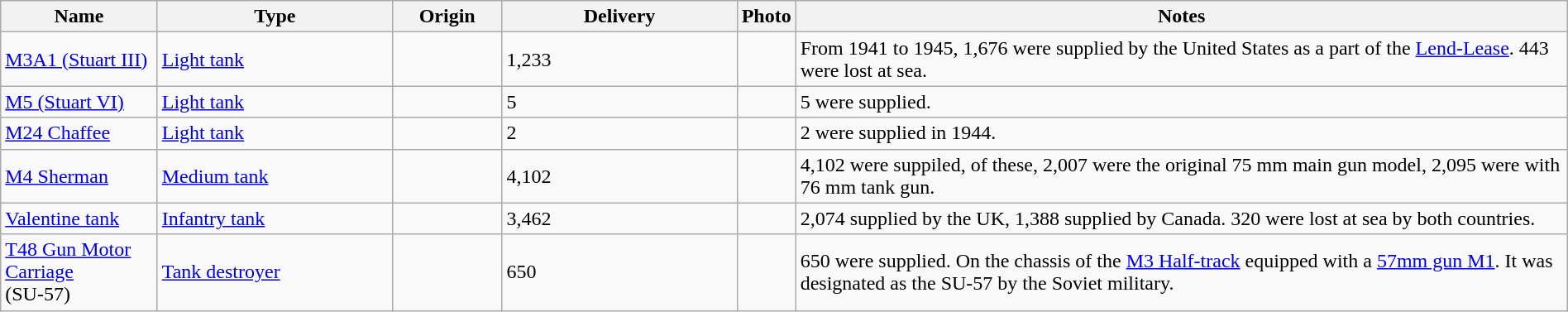<table class="wikitable" style="width:100%;">
<tr>
<th style="width:10%;">Name</th>
<th style="width:15%;">Type</th>
<th style="width:7%;">Origin</th>
<th style="width:15%;">Delivery</th>
<th>Photo</th>
<th>Notes</th>
</tr>
<tr>
<td><a href='#'>M3A1 (Stuart III)</a></td>
<td><a href='#'>Light tank</a></td>
<td></td>
<td>1,233</td>
<td></td>
<td>From 1941 to 1945, 1,676 were supplied by the United States as a part of the <a href='#'>Lend-Lease</a>. 443 were lost at sea.</td>
</tr>
<tr>
<td><a href='#'>M5 (Stuart VI)</a></td>
<td><a href='#'>Light tank</a></td>
<td></td>
<td>5</td>
<td></td>
<td>5 were supplied.</td>
</tr>
<tr>
<td><a href='#'>M24 Chaffee</a></td>
<td><a href='#'>Light tank</a></td>
<td></td>
<td>2</td>
<td></td>
<td>2 were supplied in 1944.</td>
</tr>
<tr>
<td><a href='#'>M4 Sherman</a></td>
<td><a href='#'>Medium tank</a></td>
<td></td>
<td>4,102</td>
<td></td>
<td>4,102 were suppiled, of these, 2,007 were the original 75 mm main gun model, 2,095 were with 76 mm tank gun.</td>
</tr>
<tr>
<td><a href='#'>Valentine tank</a></td>
<td><a href='#'>Infantry tank</a></td>
<td></td>
<td>3,462</td>
<td></td>
<td>2,074 supplied by the UK, 1,388 supplied by Canada. 320 were lost at sea by both countries.</td>
</tr>
<tr>
<td><a href='#'>T48 Gun Motor Carriage</a><br>(SU-57)</td>
<td><a href='#'>Tank destroyer</a></td>
<td></td>
<td>650</td>
<td></td>
<td>650 were supplied. On the chassis of the <a href='#'>M3 Half-track</a> equipped with a <a href='#'>57mm gun M1</a>. It was designated as the SU-57 by the Soviet military.</td>
</tr>
</table>
